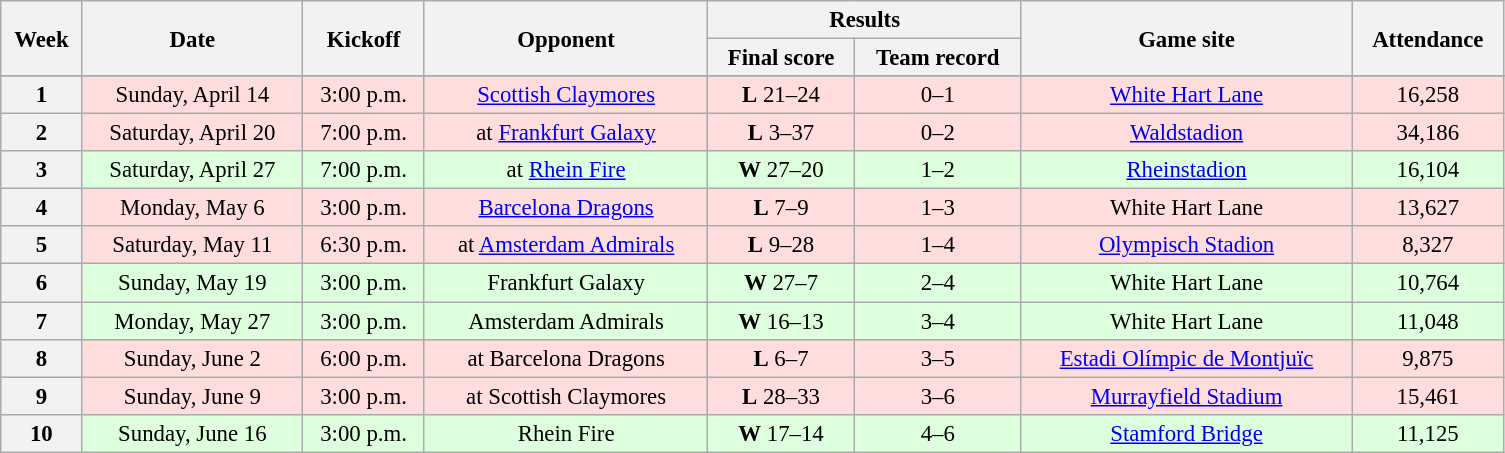<table class="wikitable" style="font-size:95%; text-align:center; width:66em">
<tr>
<th rowspan="2">Week</th>
<th rowspan="2">Date</th>
<th rowspan="2">Kickoff </th>
<th rowspan="2">Opponent</th>
<th colspan="2">Results</th>
<th rowspan="2">Game site</th>
<th rowspan="2">Attendance</th>
</tr>
<tr>
<th>Final score</th>
<th>Team record</th>
</tr>
<tr>
</tr>
<tr bgcolor="#FFDDDD">
<th>1</th>
<td>Sunday, April 14</td>
<td>3:00 p.m.</td>
<td><a href='#'>Scottish Claymores</a></td>
<td><strong>L</strong> 21–24 </td>
<td>0–1</td>
<td><a href='#'>White Hart Lane</a></td>
<td>16,258</td>
</tr>
<tr bgcolor="#FFDDDD">
<th>2</th>
<td>Saturday, April 20</td>
<td>7:00 p.m.</td>
<td>at <a href='#'>Frankfurt Galaxy</a></td>
<td><strong>L</strong> 3–37</td>
<td>0–2</td>
<td><a href='#'>Waldstadion</a></td>
<td>34,186</td>
</tr>
<tr bgcolor="#DDFFDD">
<th>3</th>
<td>Saturday, April 27</td>
<td>7:00 p.m.</td>
<td>at <a href='#'>Rhein Fire</a></td>
<td><strong>W</strong> 27–20</td>
<td>1–2</td>
<td><a href='#'>Rheinstadion</a></td>
<td>16,104</td>
</tr>
<tr bgcolor="#FFDDDD">
<th>4</th>
<td>Monday, May 6</td>
<td>3:00 p.m.</td>
<td><a href='#'>Barcelona Dragons</a></td>
<td><strong>L</strong> 7–9</td>
<td>1–3</td>
<td>White Hart Lane</td>
<td>13,627</td>
</tr>
<tr bgcolor="#FFDDDD">
<th>5</th>
<td>Saturday, May 11</td>
<td>6:30 p.m.</td>
<td>at <a href='#'>Amsterdam Admirals</a></td>
<td><strong>L</strong> 9–28</td>
<td>1–4</td>
<td><a href='#'>Olympisch Stadion</a></td>
<td>8,327</td>
</tr>
<tr bgcolor="#DDFFDD">
<th>6</th>
<td>Sunday, May 19</td>
<td>3:00 p.m.</td>
<td>Frankfurt Galaxy</td>
<td><strong>W</strong> 27–7</td>
<td>2–4</td>
<td>White Hart Lane</td>
<td>10,764</td>
</tr>
<tr bgcolor="#DDFFDD">
<th>7</th>
<td>Monday, May 27</td>
<td>3:00 p.m.</td>
<td>Amsterdam Admirals</td>
<td><strong>W</strong> 16–13</td>
<td>3–4</td>
<td>White Hart Lane</td>
<td>11,048</td>
</tr>
<tr bgcolor="#FFDDDD">
<th>8</th>
<td>Sunday, June 2</td>
<td>6:00 p.m.</td>
<td>at Barcelona Dragons</td>
<td><strong>L</strong> 6–7</td>
<td>3–5</td>
<td><a href='#'>Estadi Olímpic de Montjuïc</a></td>
<td>9,875</td>
</tr>
<tr bgcolor="#FFDDDD">
<th>9</th>
<td>Sunday, June 9</td>
<td>3:00 p.m.</td>
<td>at Scottish Claymores</td>
<td><strong>L</strong> 28–33</td>
<td>3–6</td>
<td><a href='#'>Murrayfield Stadium</a></td>
<td>15,461</td>
</tr>
<tr bgcolor="#DDFFDD">
<th>10</th>
<td>Sunday, June 16</td>
<td>3:00 p.m.</td>
<td>Rhein Fire</td>
<td><strong>W</strong> 17–14</td>
<td>4–6</td>
<td><a href='#'>Stamford Bridge</a></td>
<td>11,125</td>
</tr>
</table>
